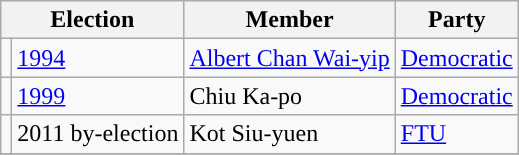<table class="wikitable">
<tr>
<th colspan="2">Election</th>
<th>Member</th>
<th>Party</th>
</tr>
<tr>
<td style="background-color: "></td>
<td><a href='#'>1994</a></td>
<td><a href='#'>Albert Chan Wai-yip</a></td>
<td><a href='#'>Democratic</a></td>
</tr>
<tr>
<td style="background-color: "></td>
<td><a href='#'>1999</a></td>
<td>Chiu Ka-po</td>
<td><a href='#'>Democratic</a></td>
</tr>
<tr>
<td style="background-color: "></td>
<td>2011 by-election</td>
<td>Kot Siu-yuen</td>
<td><a href='#'>FTU</a></td>
</tr>
<tr>
</tr>
</table>
